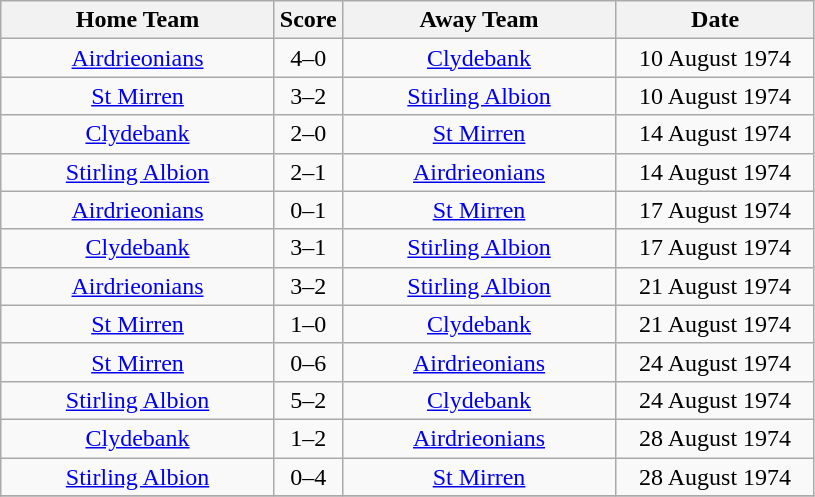<table class="wikitable" style="text-align:center;">
<tr>
<th width=175>Home Team</th>
<th width=20>Score</th>
<th width=175>Away Team</th>
<th width= 125>Date</th>
</tr>
<tr>
<td><a href='#'>Airdrieonians</a></td>
<td>4–0</td>
<td><a href='#'>Clydebank</a></td>
<td>10 August 1974</td>
</tr>
<tr>
<td><a href='#'>St Mirren</a></td>
<td>3–2</td>
<td><a href='#'>Stirling Albion</a></td>
<td>10 August 1974</td>
</tr>
<tr>
<td><a href='#'>Clydebank</a></td>
<td>2–0</td>
<td><a href='#'>St Mirren</a></td>
<td>14 August 1974</td>
</tr>
<tr>
<td><a href='#'>Stirling Albion</a></td>
<td>2–1</td>
<td><a href='#'>Airdrieonians</a></td>
<td>14 August 1974</td>
</tr>
<tr>
<td><a href='#'>Airdrieonians</a></td>
<td>0–1</td>
<td><a href='#'>St Mirren</a></td>
<td>17 August 1974</td>
</tr>
<tr>
<td><a href='#'>Clydebank</a></td>
<td>3–1</td>
<td><a href='#'>Stirling Albion</a></td>
<td>17 August 1974</td>
</tr>
<tr>
<td><a href='#'>Airdrieonians</a></td>
<td>3–2</td>
<td><a href='#'>Stirling Albion</a></td>
<td>21 August 1974</td>
</tr>
<tr>
<td><a href='#'>St Mirren</a></td>
<td>1–0</td>
<td><a href='#'>Clydebank</a></td>
<td>21 August 1974</td>
</tr>
<tr>
<td><a href='#'>St Mirren</a></td>
<td>0–6</td>
<td><a href='#'>Airdrieonians</a></td>
<td>24 August 1974</td>
</tr>
<tr>
<td><a href='#'>Stirling Albion</a></td>
<td>5–2</td>
<td><a href='#'>Clydebank</a></td>
<td>24 August 1974</td>
</tr>
<tr>
<td><a href='#'>Clydebank</a></td>
<td>1–2</td>
<td><a href='#'>Airdrieonians</a></td>
<td>28 August 1974</td>
</tr>
<tr>
<td><a href='#'>Stirling Albion</a></td>
<td>0–4</td>
<td><a href='#'>St Mirren</a></td>
<td>28 August 1974</td>
</tr>
<tr>
</tr>
</table>
